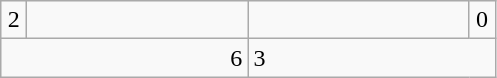<table class="wikitable">
<tr>
<td align=center width=10>2</td>
<td align=center width=140></td>
<td align=center width=140></td>
<td align=center width=10>0</td>
</tr>
<tr>
<td colspan=2 align=right>6</td>
<td colspan=2>3</td>
</tr>
</table>
